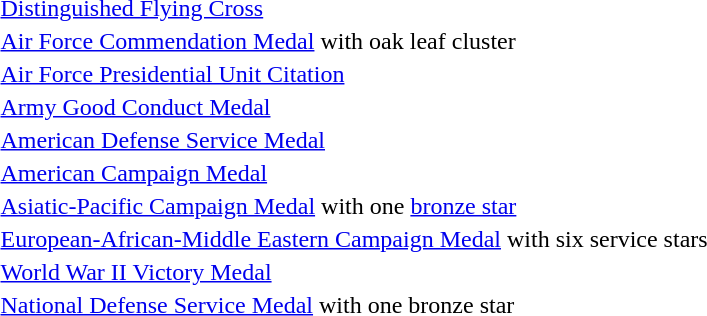<table>
<tr>
<td></td>
<td><a href='#'>Distinguished Flying Cross</a></td>
</tr>
<tr>
<td></td>
<td><a href='#'>Air Force Commendation Medal</a> with oak leaf cluster</td>
</tr>
<tr>
<td></td>
<td><a href='#'>Air Force Presidential Unit Citation</a></td>
</tr>
<tr>
<td></td>
<td><a href='#'>Army Good Conduct Medal</a></td>
</tr>
<tr>
<td></td>
<td><a href='#'>American Defense Service Medal</a></td>
</tr>
<tr>
<td></td>
<td><a href='#'>American Campaign Medal</a></td>
</tr>
<tr>
<td></td>
<td><a href='#'>Asiatic-Pacific Campaign Medal</a> with one <a href='#'>bronze star</a></td>
</tr>
<tr>
<td></td>
<td><a href='#'>European-African-Middle Eastern Campaign Medal</a> with six service stars</td>
</tr>
<tr>
<td></td>
<td><a href='#'>World War II Victory Medal</a></td>
</tr>
<tr>
<td></td>
<td><a href='#'>National Defense Service Medal</a> with one bronze star</td>
</tr>
<tr>
</tr>
</table>
